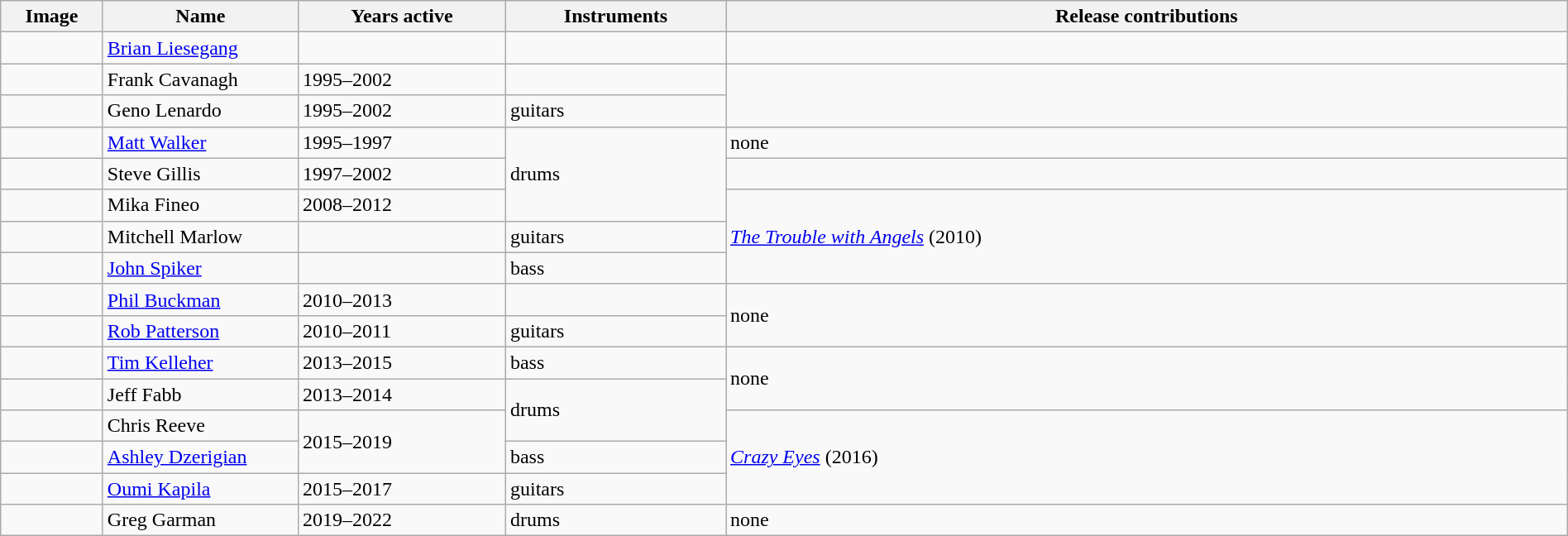<table class="wikitable" width="100%" border="1">
<tr>
<th width="75">Image</th>
<th width="150">Name</th>
<th width="160">Years active</th>
<th width="170">Instruments</th>
<th>Release contributions</th>
</tr>
<tr>
<td></td>
<td><a href='#'>Brian Liesegang</a></td>
<td></td>
<td></td>
<td></td>
</tr>
<tr>
<td></td>
<td>Frank Cavanagh</td>
<td>1995–2002 </td>
<td></td>
<td rowspan="2"></td>
</tr>
<tr>
<td></td>
<td>Geno Lenardo</td>
<td>1995–2002</td>
<td>guitars</td>
</tr>
<tr>
<td></td>
<td><a href='#'>Matt Walker</a></td>
<td>1995–1997</td>
<td rowspan="3">drums</td>
<td>none</td>
</tr>
<tr>
<td></td>
<td>Steve Gillis</td>
<td>1997–2002</td>
<td></td>
</tr>
<tr>
<td></td>
<td>Mika Fineo</td>
<td>2008–2012</td>
<td rowspan="3"><em><a href='#'>The Trouble with Angels</a></em> (2010)</td>
</tr>
<tr>
<td></td>
<td>Mitchell Marlow</td>
<td></td>
<td>guitars</td>
</tr>
<tr>
<td></td>
<td><a href='#'>John Spiker</a></td>
<td></td>
<td>bass</td>
</tr>
<tr>
<td></td>
<td><a href='#'>Phil Buckman</a></td>
<td>2010–2013</td>
<td></td>
<td rowspan="2">none</td>
</tr>
<tr>
<td></td>
<td><a href='#'>Rob Patterson</a></td>
<td>2010–2011</td>
<td>guitars</td>
</tr>
<tr>
<td></td>
<td><a href='#'>Tim Kelleher</a></td>
<td>2013–2015</td>
<td>bass</td>
<td rowspan="2">none</td>
</tr>
<tr>
<td></td>
<td>Jeff Fabb</td>
<td>2013–2014</td>
<td rowspan="2">drums</td>
</tr>
<tr>
<td></td>
<td>Chris Reeve</td>
<td rowspan="2">2015–2019</td>
<td rowspan="3"><em><a href='#'>Crazy Eyes</a></em> (2016)</td>
</tr>
<tr>
<td></td>
<td><a href='#'>Ashley Dzerigian</a></td>
<td>bass</td>
</tr>
<tr>
<td></td>
<td><a href='#'>Oumi Kapila</a></td>
<td>2015–2017</td>
<td>guitars</td>
</tr>
<tr>
<td></td>
<td>Greg Garman</td>
<td>2019–2022</td>
<td>drums</td>
<td>none</td>
</tr>
</table>
